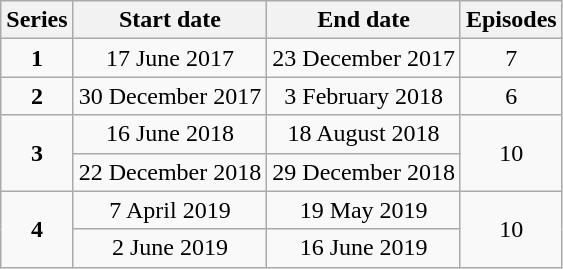<table class="wikitable" style="text-align:center;">
<tr>
<th>Series</th>
<th>Start date</th>
<th>End date</th>
<th>Episodes</th>
</tr>
<tr>
<td><strong>1</strong></td>
<td>17 June 2017</td>
<td>23 December 2017</td>
<td>7</td>
</tr>
<tr>
<td><strong>2</strong></td>
<td>30 December 2017</td>
<td>3 February 2018</td>
<td>6</td>
</tr>
<tr>
<td rowspan="2"><strong>3</strong></td>
<td>16 June 2018</td>
<td>18 August 2018</td>
<td rowspan="2">10</td>
</tr>
<tr>
<td>22 December 2018</td>
<td>29 December 2018</td>
</tr>
<tr>
<td rowspan="2"><strong>4</strong></td>
<td>7 April 2019</td>
<td>19 May 2019</td>
<td rowspan="2">10</td>
</tr>
<tr>
<td>2 June 2019</td>
<td>16 June 2019</td>
</tr>
</table>
